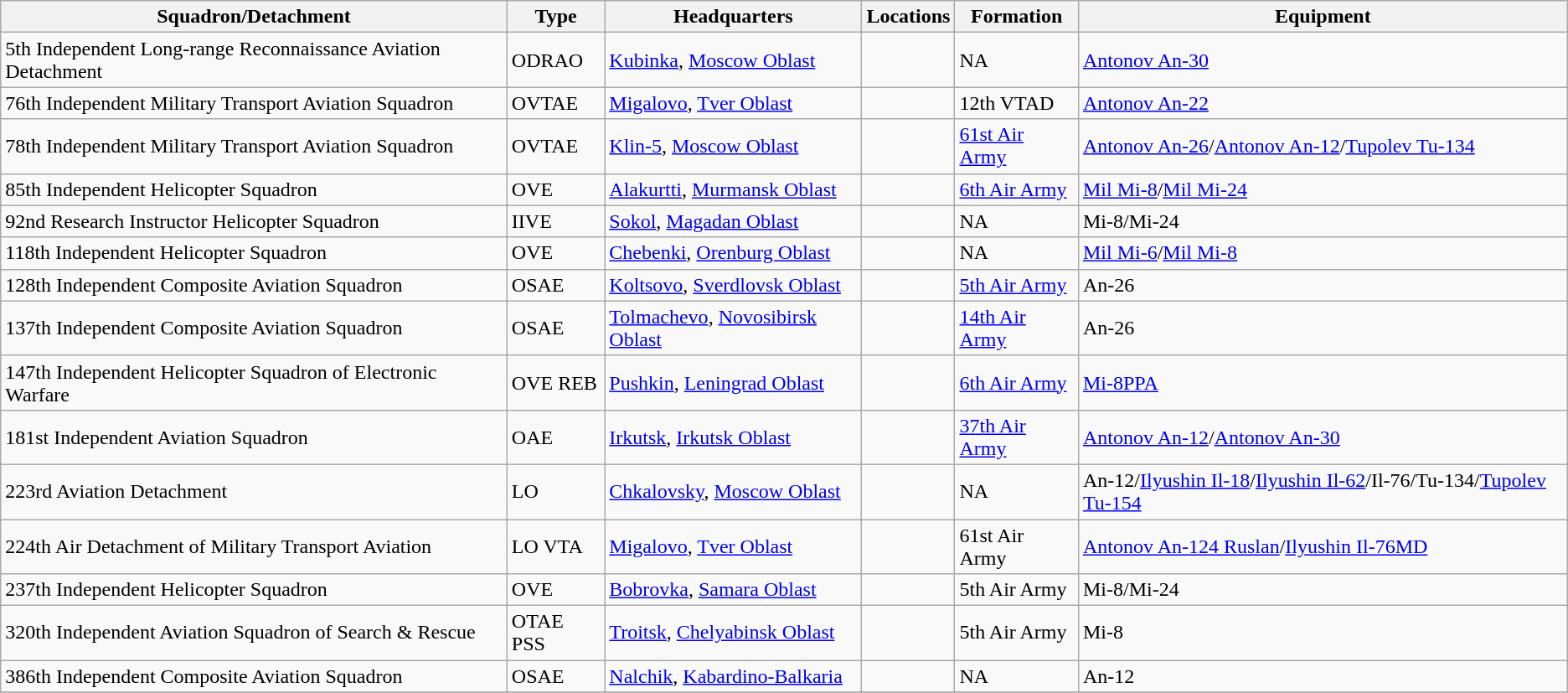<table class="wikitable">
<tr>
<th>Squadron/Detachment</th>
<th>Type</th>
<th>Headquarters</th>
<th>Locations</th>
<th>Formation</th>
<th>Equipment</th>
</tr>
<tr>
<td>5th Independent Long-range Reconnaissance Aviation Detachment</td>
<td>ODRAO</td>
<td><a href='#'>Kubinka</a>, <a href='#'>Moscow Oblast</a></td>
<td></td>
<td>NA</td>
<td><a href='#'>Antonov An-30</a></td>
</tr>
<tr>
<td>76th Independent Military Transport Aviation Squadron</td>
<td>OVTAE</td>
<td><a href='#'>Migalovo</a>, <a href='#'>Tver Oblast</a></td>
<td></td>
<td>12th VTAD</td>
<td><a href='#'>Antonov An-22</a></td>
</tr>
<tr>
<td>78th Independent Military Transport Aviation Squadron</td>
<td>OVTAE</td>
<td><a href='#'>Klin-5</a>, <a href='#'>Moscow Oblast</a></td>
<td></td>
<td><a href='#'>61st Air Army</a></td>
<td><a href='#'>Antonov An-26</a>/<a href='#'>Antonov An-12</a>/<a href='#'>Tupolev Tu-134</a></td>
</tr>
<tr>
<td>85th Independent Helicopter Squadron</td>
<td>OVE</td>
<td><a href='#'>Alakurtti</a>, <a href='#'>Murmansk Oblast</a></td>
<td></td>
<td><a href='#'>6th Air Army</a></td>
<td><a href='#'>Mil Mi-8</a>/<a href='#'>Mil Mi-24</a></td>
</tr>
<tr>
<td>92nd Research Instructor Helicopter Squadron</td>
<td>IIVE</td>
<td><a href='#'>Sokol</a>, <a href='#'>Magadan Oblast</a></td>
<td></td>
<td>NA</td>
<td>Mi-8/Mi-24</td>
</tr>
<tr>
<td>118th Independent Helicopter Squadron</td>
<td>OVE</td>
<td><a href='#'>Chebenki</a>, <a href='#'>Orenburg Oblast</a></td>
<td></td>
<td>NA</td>
<td><a href='#'>Mil Mi-6</a>/<a href='#'>Mil Mi-8</a></td>
</tr>
<tr>
<td>128th Independent Composite Aviation Squadron</td>
<td>OSAE</td>
<td><a href='#'>Koltsovo</a>, <a href='#'>Sverdlovsk Oblast</a></td>
<td></td>
<td><a href='#'>5th Air Army</a></td>
<td>An-26</td>
</tr>
<tr>
<td>137th Independent Composite Aviation Squadron</td>
<td>OSAE</td>
<td><a href='#'>Tolmachevo</a>, <a href='#'>Novosibirsk Oblast</a></td>
<td></td>
<td><a href='#'>14th Air Army</a></td>
<td>An-26</td>
</tr>
<tr>
<td>147th Independent Helicopter Squadron of Electronic Warfare</td>
<td>OVE REB</td>
<td><a href='#'>Pushkin</a>, <a href='#'>Leningrad Oblast</a></td>
<td></td>
<td><a href='#'>6th Air Army</a></td>
<td><a href='#'>Mi-8PPA</a></td>
</tr>
<tr>
<td>181st Independent Aviation Squadron</td>
<td>OAE</td>
<td><a href='#'>Irkutsk</a>, <a href='#'>Irkutsk Oblast</a></td>
<td></td>
<td><a href='#'>37th Air Army</a></td>
<td><a href='#'>Antonov An-12</a>/<a href='#'>Antonov An-30</a></td>
</tr>
<tr>
<td>223rd Aviation Detachment</td>
<td>LO</td>
<td><a href='#'>Chkalovsky</a>, <a href='#'>Moscow Oblast</a></td>
<td></td>
<td>NA</td>
<td>An-12/<a href='#'>Ilyushin Il-18</a>/<a href='#'>Ilyushin Il-62</a>/Il-76/Tu-134/<a href='#'>Tupolev Tu-154</a></td>
</tr>
<tr>
<td>224th Air Detachment of Military Transport Aviation</td>
<td>LO VTA</td>
<td><a href='#'>Migalovo</a>, <a href='#'>Tver Oblast</a></td>
<td></td>
<td>61st Air Army</td>
<td><a href='#'>Antonov An-124 Ruslan</a>/<a href='#'>Ilyushin Il-76MD</a></td>
</tr>
<tr>
<td>237th Independent Helicopter Squadron</td>
<td>OVE</td>
<td><a href='#'>Bobrovka</a>, <a href='#'>Samara Oblast</a></td>
<td></td>
<td>5th Air Army</td>
<td>Mi-8/Mi-24</td>
</tr>
<tr>
<td>320th Independent Aviation Squadron of Search & Rescue</td>
<td>OTAE PSS</td>
<td><a href='#'>Troitsk</a>, <a href='#'>Chelyabinsk Oblast</a></td>
<td></td>
<td>5th Air Army</td>
<td>Mi-8</td>
</tr>
<tr>
<td>386th Independent Composite Aviation Squadron</td>
<td>OSAE</td>
<td><a href='#'>Nalchik</a>, <a href='#'>Kabardino-Balkaria</a></td>
<td></td>
<td>NA</td>
<td>An-12</td>
</tr>
<tr>
</tr>
</table>
